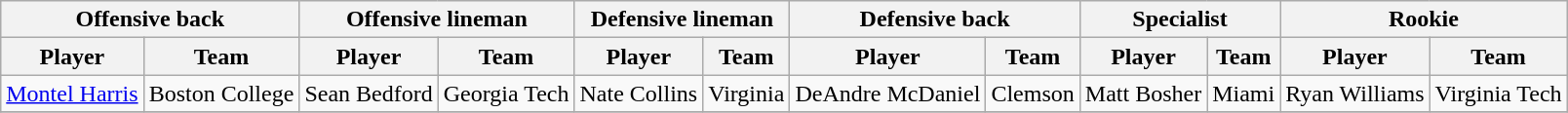<table class="wikitable" border="1">
<tr>
<th colspan="2">Offensive back</th>
<th colspan="2">Offensive lineman</th>
<th colspan="2">Defensive lineman</th>
<th colspan="2">Defensive back</th>
<th colspan="2">Specialist</th>
<th colspan="2">Rookie</th>
</tr>
<tr>
<th>Player</th>
<th>Team</th>
<th>Player</th>
<th>Team</th>
<th>Player</th>
<th>Team</th>
<th>Player</th>
<th>Team</th>
<th>Player</th>
<th>Team</th>
<th>Player</th>
<th>Team</th>
</tr>
<tr>
<td><a href='#'>Montel Harris</a></td>
<td>Boston College</td>
<td>Sean Bedford</td>
<td>Georgia Tech</td>
<td>Nate Collins</td>
<td>Virginia</td>
<td>DeAndre McDaniel</td>
<td>Clemson</td>
<td>Matt Bosher</td>
<td>Miami</td>
<td>Ryan Williams</td>
<td>Virginia Tech</td>
</tr>
<tr>
</tr>
</table>
